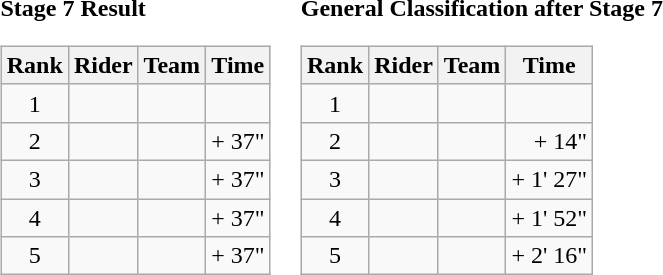<table>
<tr>
<td><strong>Stage 7 Result</strong><br><table class="wikitable">
<tr>
<th>Rank</th>
<th>Rider</th>
<th>Team</th>
<th>Time</th>
</tr>
<tr>
<td style="text-align:center;">1</td>
<td></td>
<td></td>
<td style="text-align:right;"></td>
</tr>
<tr>
<td style="text-align:center;">2</td>
<td></td>
<td></td>
<td style="text-align:right;">+ 37"</td>
</tr>
<tr>
<td style="text-align:center;">3</td>
<td></td>
<td></td>
<td style="text-align:right;">+ 37"</td>
</tr>
<tr>
<td style="text-align:center;">4</td>
<td></td>
<td></td>
<td style="text-align:right;">+ 37"</td>
</tr>
<tr>
<td style="text-align:center;">5</td>
<td></td>
<td></td>
<td style="text-align:right;">+ 37"</td>
</tr>
</table>
</td>
<td><strong>General Classification after Stage 7</strong><br><table class="wikitable">
<tr>
<th>Rank</th>
<th>Rider</th>
<th>Team</th>
<th>Time</th>
</tr>
<tr>
<td style="text-align:center;">1</td>
<td> </td>
<td></td>
<td style="text-align:right;"></td>
</tr>
<tr>
<td style="text-align:center;">2</td>
<td></td>
<td></td>
<td style="text-align:right;">+ 14"</td>
</tr>
<tr>
<td style="text-align:center;">3</td>
<td></td>
<td></td>
<td style="text-align:right;">+ 1' 27"</td>
</tr>
<tr>
<td style="text-align:center;">4</td>
<td></td>
<td></td>
<td style="text-align:right;">+ 1' 52"</td>
</tr>
<tr>
<td style="text-align:center;">5</td>
<td></td>
<td></td>
<td style="text-align:right;">+ 2' 16"</td>
</tr>
</table>
</td>
</tr>
</table>
